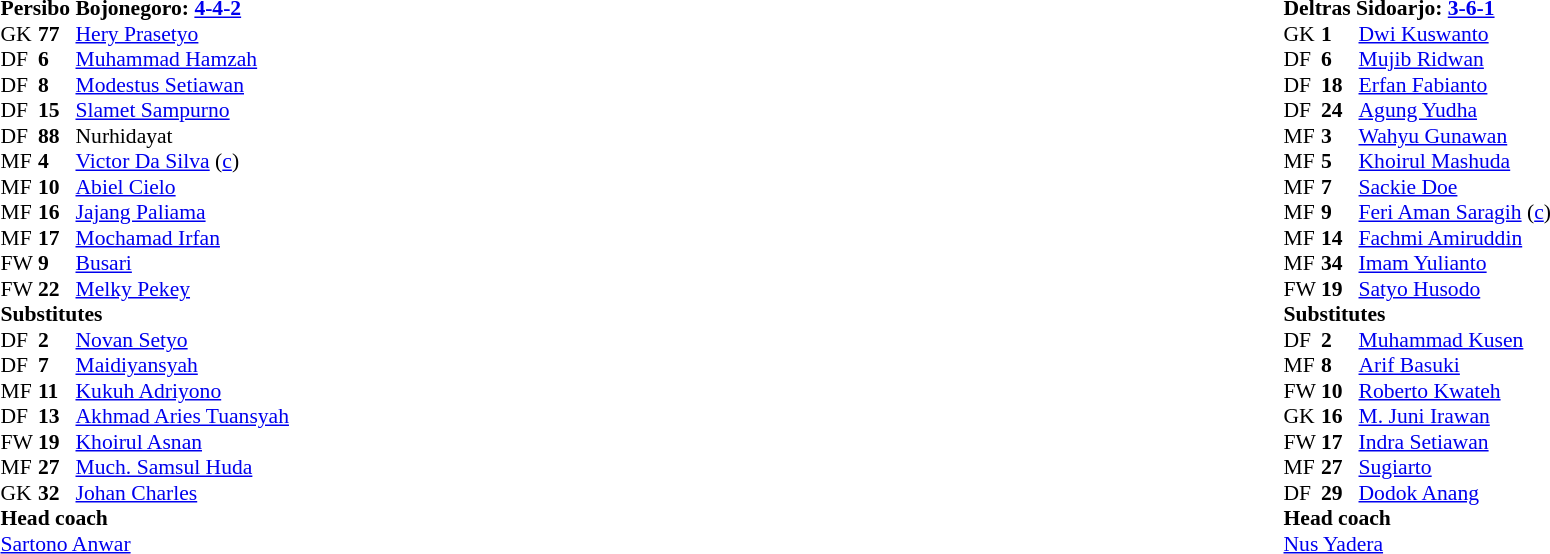<table width="100%">
<tr>
<td valign="top" width="50%"><br><table style="font-size: 90%" cellspacing="0" cellpadding="0">
<tr>
<td colspan="4"><strong>Persibo Bojonegoro: <a href='#'>4-4-2</a></strong></td>
</tr>
<tr>
<th width=25></th>
<th width=25></th>
</tr>
<tr>
<td>GK</td>
<td><strong>77</strong></td>
<td> <a href='#'>Hery Prasetyo</a></td>
</tr>
<tr>
<td>DF</td>
<td><strong>6</strong></td>
<td> <a href='#'>Muhammad Hamzah</a></td>
</tr>
<tr>
<td>DF</td>
<td><strong>8</strong></td>
<td> <a href='#'>Modestus Setiawan</a></td>
</tr>
<tr>
<td>DF</td>
<td><strong>15</strong></td>
<td> <a href='#'>Slamet Sampurno</a></td>
</tr>
<tr>
<td>DF</td>
<td><strong>88</strong></td>
<td> Nurhidayat</td>
</tr>
<tr>
<td>MF</td>
<td><strong>4</strong></td>
<td> <a href='#'>Victor Da Silva</a> (<a href='#'>c</a>)</td>
</tr>
<tr>
<td>MF</td>
<td><strong>10</strong></td>
<td> <a href='#'>Abiel Cielo</a></td>
</tr>
<tr>
<td>MF</td>
<td><strong>16</strong></td>
<td> <a href='#'>Jajang Paliama</a></td>
</tr>
<tr>
<td>MF</td>
<td><strong>17</strong></td>
<td> <a href='#'>Mochamad Irfan</a></td>
</tr>
<tr>
<td>FW</td>
<td><strong>9</strong></td>
<td> <a href='#'>Busari</a></td>
</tr>
<tr>
<td>FW</td>
<td><strong>22</strong></td>
<td> <a href='#'>Melky Pekey</a></td>
<td></td>
<td></td>
</tr>
<tr>
<td colspan=3><strong>Substitutes</strong></td>
</tr>
<tr>
<td>DF</td>
<td><strong>2</strong></td>
<td> <a href='#'>Novan Setyo</a></td>
<td></td>
<td></td>
</tr>
<tr>
<td>DF</td>
<td><strong>7</strong></td>
<td> <a href='#'>Maidiyansyah</a></td>
</tr>
<tr>
<td>MF</td>
<td><strong>11</strong></td>
<td> <a href='#'>Kukuh Adriyono</a></td>
</tr>
<tr>
<td>DF</td>
<td><strong>13</strong></td>
<td> <a href='#'>Akhmad Aries Tuansyah</a></td>
</tr>
<tr>
<td>FW</td>
<td><strong>19</strong></td>
<td> <a href='#'>Khoirul Asnan</a></td>
</tr>
<tr>
<td>MF</td>
<td><strong>27</strong></td>
<td> <a href='#'>Much. Samsul Huda</a></td>
</tr>
<tr>
<td>GK</td>
<td><strong>32</strong></td>
<td> <a href='#'>Johan Charles</a></td>
</tr>
<tr>
<td colspan=3><strong>Head coach</strong></td>
</tr>
<tr>
<td colspan=4> <a href='#'>Sartono Anwar</a></td>
</tr>
</table>
</td>
<td><br><table style="font-size: 90%" cellspacing="0" cellpadding="0" align=center>
<tr>
<td colspan="4"><strong>Deltras Sidoarjo: <a href='#'>3-6-1</a></strong></td>
</tr>
<tr>
<th width=25></th>
<th width=25></th>
</tr>
<tr>
<td>GK</td>
<td><strong>1</strong></td>
<td> <a href='#'>Dwi Kuswanto</a></td>
</tr>
<tr>
<td>DF</td>
<td><strong>6</strong></td>
<td> <a href='#'>Mujib Ridwan</a></td>
</tr>
<tr>
<td>DF</td>
<td><strong>18</strong></td>
<td> <a href='#'>Erfan Fabianto</a></td>
</tr>
<tr>
<td>DF</td>
<td><strong>24</strong></td>
<td> <a href='#'>Agung Yudha</a></td>
<td></td>
<td></td>
</tr>
<tr>
<td>MF</td>
<td><strong>3</strong></td>
<td> <a href='#'>Wahyu Gunawan</a></td>
</tr>
<tr>
<td>MF</td>
<td><strong>5</strong></td>
<td> <a href='#'>Khoirul Mashuda</a></td>
</tr>
<tr>
<td>MF</td>
<td><strong>7</strong></td>
<td> <a href='#'>Sackie Doe</a></td>
<td></td>
<td></td>
</tr>
<tr>
<td>MF</td>
<td><strong>9</strong></td>
<td> <a href='#'>Feri Aman Saragih</a> (<a href='#'>c</a>)</td>
</tr>
<tr>
<td>MF</td>
<td><strong>14</strong></td>
<td> <a href='#'>Fachmi Amiruddin</a></td>
</tr>
<tr>
<td>MF</td>
<td><strong>34</strong></td>
<td> <a href='#'>Imam Yulianto</a></td>
<td></td>
<td></td>
</tr>
<tr>
<td>FW</td>
<td><strong>19</strong></td>
<td> <a href='#'>Satyo Husodo</a></td>
</tr>
<tr>
<td colspan=3><strong>Substitutes</strong></td>
</tr>
<tr>
<td>DF</td>
<td><strong>2</strong></td>
<td> <a href='#'>Muhammad Kusen</a></td>
<td></td>
<td></td>
</tr>
<tr>
<td>MF</td>
<td><strong>8</strong></td>
<td> <a href='#'>Arif Basuki</a></td>
<td></td>
<td></td>
</tr>
<tr>
<td>FW</td>
<td><strong>10</strong></td>
<td> <a href='#'>Roberto Kwateh</a></td>
</tr>
<tr>
<td>GK</td>
<td><strong>16</strong></td>
<td> <a href='#'>M. Juni Irawan</a></td>
</tr>
<tr>
<td>FW</td>
<td><strong>17</strong></td>
<td> <a href='#'>Indra Setiawan</a></td>
</tr>
<tr>
<td>MF</td>
<td><strong>27</strong></td>
<td> <a href='#'>Sugiarto</a></td>
</tr>
<tr>
<td>DF</td>
<td><strong>29</strong></td>
<td> <a href='#'>Dodok Anang</a></td>
</tr>
<tr>
<td colspan=3><strong>Head coach</strong></td>
</tr>
<tr>
<td colspan=4> <a href='#'>Nus Yadera</a></td>
</tr>
</table>
</td>
</tr>
</table>
